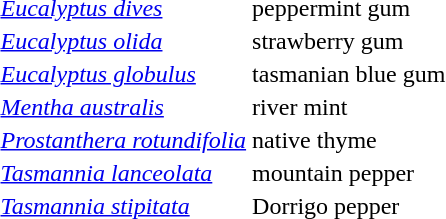<table>
<tr>
<td><em><a href='#'>Eucalyptus dives</a></em></td>
<td>peppermint gum</td>
</tr>
<tr>
<td><em><a href='#'>Eucalyptus olida</a></em></td>
<td>strawberry gum</td>
</tr>
<tr>
<td><em><a href='#'>Eucalyptus globulus</a></em></td>
<td>tasmanian blue gum</td>
</tr>
<tr>
<td><em><a href='#'>Mentha australis</a></em></td>
<td>river mint</td>
</tr>
<tr>
<td><em><a href='#'>Prostanthera rotundifolia</a></em></td>
<td>native thyme</td>
</tr>
<tr>
<td><em><a href='#'>Tasmannia lanceolata</a></em></td>
<td>mountain pepper</td>
</tr>
<tr>
<td><em><a href='#'>Tasmannia stipitata</a></em></td>
<td>Dorrigo pepper</td>
</tr>
</table>
